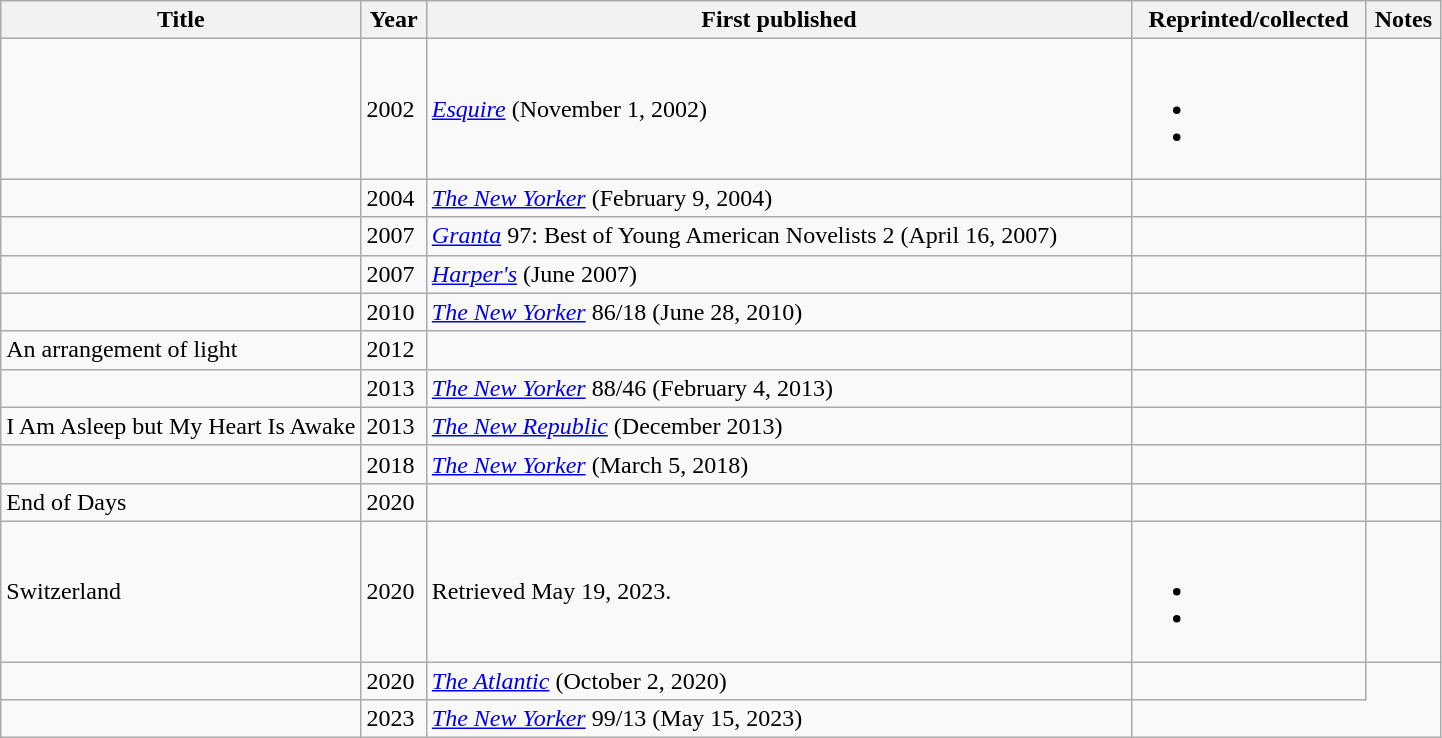<table class='wikitable sortable'>
<tr>
<th width=25%>Title</th>
<th>Year</th>
<th>First published</th>
<th>Reprinted/collected</th>
<th>Notes</th>
</tr>
<tr>
<td></td>
<td>2002</td>
<td><em><a href='#'>Esquire</a></em> (November 1, 2002)</td>
<td><br><ul><li></li><li></li></ul></td>
<td></td>
</tr>
<tr>
<td></td>
<td>2004</td>
<td><em><a href='#'>The New Yorker</a></em> (February 9, 2004)</td>
<td></td>
</tr>
<tr>
<td></td>
<td>2007</td>
<td><em><a href='#'>Granta</a></em> 97: Best of Young American Novelists 2 (April 16, 2007)</td>
<td></td>
<td></td>
</tr>
<tr>
<td></td>
<td>2007</td>
<td><em><a href='#'>Harper's</a></em> (June 2007)</td>
<td></td>
</tr>
<tr>
<td></td>
<td>2010</td>
<td><em><a href='#'>The New Yorker</a></em> 86/18 (June 28, 2010)</td>
<td></td>
<td></td>
</tr>
<tr>
<td>An arrangement of light</td>
<td>2012</td>
<td></td>
<td></td>
</tr>
<tr>
<td></td>
<td>2013</td>
<td><em><a href='#'>The New Yorker</a></em> 88/46 (February 4, 2013)</td>
<td></td>
<td></td>
</tr>
<tr>
<td>I Am Asleep but My Heart Is Awake</td>
<td>2013</td>
<td><em><a href='#'>The New Republic</a></em> (December 2013)</td>
<td></td>
<td></td>
</tr>
<tr>
<td></td>
<td>2018</td>
<td><em><a href='#'>The New Yorker</a></em> (March 5, 2018)</td>
<td></td>
<td></td>
</tr>
<tr>
<td>End of Days</td>
<td>2020</td>
<td></td>
<td></td>
<td></td>
</tr>
<tr>
<td>Switzerland</td>
<td>2020</td>
<td> Retrieved May 19, 2023.</td>
<td><br><ul><li></li><li></li></ul></td>
<td></td>
</tr>
<tr>
<td></td>
<td>2020</td>
<td><em><a href='#'>The Atlantic</a></em> (October 2, 2020)</td>
<td></td>
</tr>
<tr>
<td></td>
<td>2023</td>
<td><em><a href='#'>The New Yorker</a></em> 99/13 (May 15, 2023)</td>
</tr>
</table>
